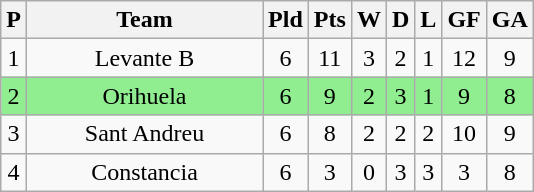<table class="wikitable sortable" style="text-align: center;">
<tr>
<th align="center">P</th>
<th width=150>Team</th>
<th align="center">Pld</th>
<th align="center">Pts</th>
<th align="center">W</th>
<th align="center">D</th>
<th align="center">L</th>
<th align="center">GF</th>
<th align="center">GA</th>
</tr>
<tr>
<td>1</td>
<td>Levante B</td>
<td>6</td>
<td>11</td>
<td>3</td>
<td>2</td>
<td>1</td>
<td>12</td>
<td>9</td>
</tr>
<tr align=center style="background:#90EE90;">
<td>2</td>
<td>Orihuela</td>
<td>6</td>
<td>9</td>
<td>2</td>
<td>3</td>
<td>1</td>
<td>9</td>
<td>8</td>
</tr>
<tr>
<td>3</td>
<td>Sant Andreu</td>
<td>6</td>
<td>8</td>
<td>2</td>
<td>2</td>
<td>2</td>
<td>10</td>
<td>9</td>
</tr>
<tr>
<td>4</td>
<td>Constancia</td>
<td>6</td>
<td>3</td>
<td>0</td>
<td>3</td>
<td>3</td>
<td>3</td>
<td>8</td>
</tr>
</table>
